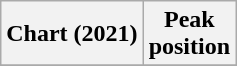<table class="wikitable plainrowheaders unsortable" style="text-align:center">
<tr>
<th>Chart (2021)</th>
<th>Peak<br>position</th>
</tr>
<tr>
</tr>
</table>
